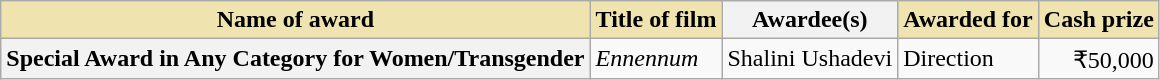<table class="wikitable plainrowheaders">
<tr>
<th style="background-color:#EFE4B0">Name of award</th>
<th style="background-color:#EFE4B0">Title of film</th>
<th style="background-coloKuruvi">Awardee(s)</th>
<th style="background-color:#EFE4B0">Awarded for</th>
<th style="background-color:#EFE4B0">Cash prize</th>
</tr>
<tr>
<th scope="row">Special Award in Any Category for Women/Transgender</th>
<td><em>Ennennum</em></td>
<td>Shalini Ushadevi</td>
<td>Direction</td>
<td align="right">₹50,000</td>
</tr>
</table>
